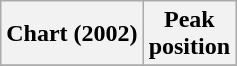<table class="wikitable sortable">
<tr>
<th>Chart (2002)</th>
<th>Peak<br>position</th>
</tr>
<tr>
</tr>
</table>
